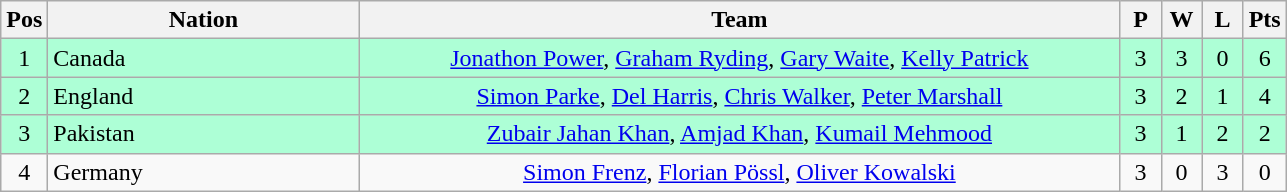<table class="wikitable" style="font-size: 100%">
<tr>
<th width=20>Pos</th>
<th width=200>Nation</th>
<th width=500>Team</th>
<th width=20>P</th>
<th width=20>W</th>
<th width=20>L</th>
<th width=20>Pts</th>
</tr>
<tr align=center style="background: #ADFFD6;">
<td>1</td>
<td align="left"> Canada</td>
<td><a href='#'>Jonathon Power</a>, <a href='#'>Graham Ryding</a>, <a href='#'>Gary Waite</a>, <a href='#'>Kelly Patrick</a></td>
<td>3</td>
<td>3</td>
<td>0</td>
<td>6</td>
</tr>
<tr align=center style="background: #ADFFD6;">
<td>2</td>
<td align="left"> England</td>
<td><a href='#'>Simon Parke</a>, <a href='#'>Del Harris</a>, <a href='#'>Chris Walker</a>, <a href='#'>Peter Marshall</a></td>
<td>3</td>
<td>2</td>
<td>1</td>
<td>4</td>
</tr>
<tr align=center style="background: #ADFFD6;">
<td>3</td>
<td align="left"> Pakistan</td>
<td><a href='#'>Zubair Jahan Khan</a>, <a href='#'>Amjad Khan</a>, <a href='#'>Kumail Mehmood</a></td>
<td>3</td>
<td>1</td>
<td>2</td>
<td>2</td>
</tr>
<tr align=center>
<td>4</td>
<td align="left"> Germany</td>
<td><a href='#'>Simon Frenz</a>, <a href='#'>Florian Pössl</a>, <a href='#'>Oliver Kowalski</a></td>
<td>3</td>
<td>0</td>
<td>3</td>
<td>0</td>
</tr>
</table>
